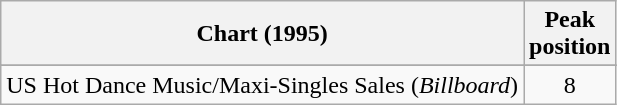<table class="wikitable">
<tr>
<th align="left">Chart (1995)</th>
<th align="center">Peak<br>position</th>
</tr>
<tr>
</tr>
<tr>
</tr>
<tr>
</tr>
<tr>
<td>US Hot Dance Music/Maxi-Singles Sales (<em>Billboard</em>)</td>
<td align="center">8</td>
</tr>
</table>
